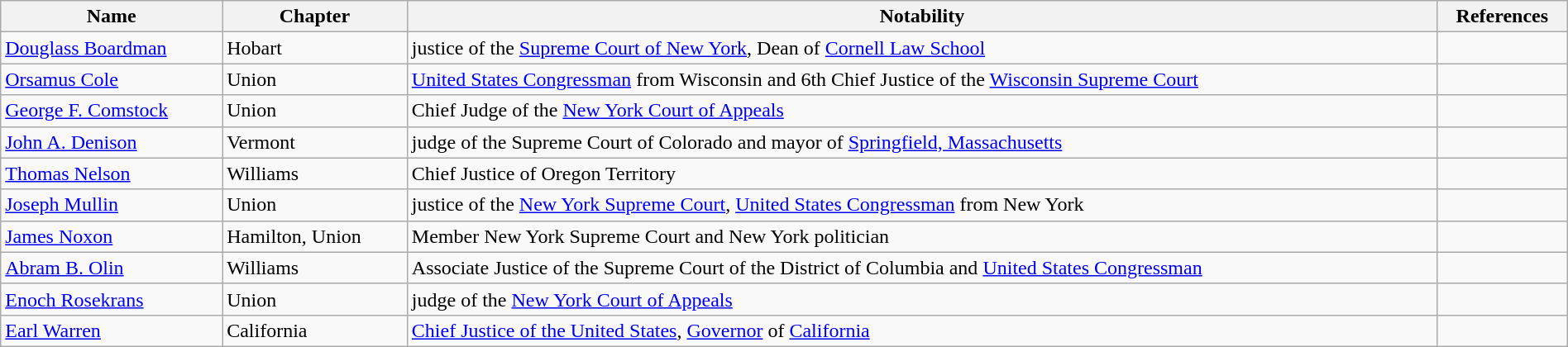<table class="wikitable sortable" style="width:100%;">
<tr>
<th>Name</th>
<th>Chapter</th>
<th>Notability</th>
<th>References</th>
</tr>
<tr>
<td><a href='#'>Douglass Boardman</a></td>
<td>Hobart</td>
<td>justice of the <a href='#'>Supreme Court of New York</a>, Dean of <a href='#'>Cornell Law School</a></td>
<td></td>
</tr>
<tr>
<td><a href='#'>Orsamus Cole</a></td>
<td>Union</td>
<td><a href='#'>United States Congressman</a> from Wisconsin and 6th Chief Justice of the <a href='#'>Wisconsin Supreme Court</a></td>
<td></td>
</tr>
<tr>
<td><a href='#'>George F. Comstock</a></td>
<td>Union</td>
<td>Chief Judge of the <a href='#'>New York Court of Appeals</a></td>
<td></td>
</tr>
<tr>
<td><a href='#'>John A. Denison</a></td>
<td>Vermont</td>
<td>judge of the Supreme Court of Colorado and mayor of <a href='#'>Springfield, Massachusetts</a></td>
<td></td>
</tr>
<tr>
<td><a href='#'>Thomas Nelson</a></td>
<td>Williams</td>
<td>Chief Justice of Oregon Territory</td>
<td></td>
</tr>
<tr>
<td><a href='#'>Joseph Mullin</a></td>
<td>Union</td>
<td>justice of the <a href='#'>New York Supreme Court</a>, <a href='#'>United States Congressman</a> from New York</td>
<td></td>
</tr>
<tr>
<td><a href='#'>James Noxon</a></td>
<td>Hamilton, Union</td>
<td>Member New York Supreme Court and New York politician</td>
<td></td>
</tr>
<tr>
<td><a href='#'>Abram B. Olin</a></td>
<td>Williams</td>
<td>Associate Justice of the Supreme Court of the District of Columbia and <a href='#'>United States Congressman</a></td>
<td></td>
</tr>
<tr>
<td><a href='#'>Enoch Rosekrans</a></td>
<td>Union</td>
<td>judge of the <a href='#'>New York Court of Appeals</a></td>
<td></td>
</tr>
<tr>
<td><a href='#'>Earl Warren</a></td>
<td>California</td>
<td><a href='#'>Chief Justice of the United States</a>, <a href='#'>Governor</a> of <a href='#'>California</a></td>
<td></td>
</tr>
</table>
